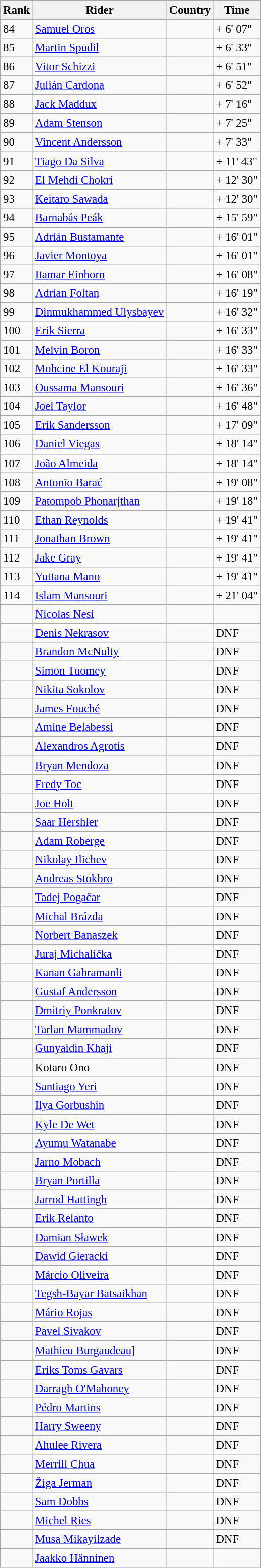<table class="wikitable" style="font-size:95%; text-align:left;">
<tr>
<th>Rank</th>
<th>Rider</th>
<th>Country</th>
<th>Time</th>
</tr>
<tr>
<td>84</td>
<td><a href='#'>Samuel Oros</a></td>
<td></td>
<td>+ 6' 07"</td>
</tr>
<tr>
<td>85</td>
<td><a href='#'>Martin Spudil</a></td>
<td></td>
<td>+ 6' 33"</td>
</tr>
<tr>
<td>86</td>
<td><a href='#'>Vitor Schizzi</a></td>
<td></td>
<td>+ 6' 51"</td>
</tr>
<tr>
<td>87</td>
<td><a href='#'>Julián Cardona</a></td>
<td></td>
<td>+ 6' 52"</td>
</tr>
<tr>
<td>88</td>
<td><a href='#'>Jack Maddux</a></td>
<td></td>
<td>+ 7' 16"</td>
</tr>
<tr>
<td>89</td>
<td><a href='#'>Adam Stenson</a></td>
<td></td>
<td>+ 7' 25"</td>
</tr>
<tr>
<td>90</td>
<td><a href='#'>Vincent Andersson</a></td>
<td></td>
<td>+ 7' 33"</td>
</tr>
<tr>
<td>91</td>
<td><a href='#'>Tiago Da Silva</a></td>
<td></td>
<td>+ 11' 43"</td>
</tr>
<tr>
<td>92</td>
<td><a href='#'>El Mehdi Chokri</a></td>
<td></td>
<td>+ 12' 30"</td>
</tr>
<tr>
<td>93</td>
<td><a href='#'>Keitaro Sawada</a></td>
<td></td>
<td>+ 12' 30"</td>
</tr>
<tr>
<td>94</td>
<td><a href='#'>Barnabás Peák</a></td>
<td></td>
<td>+ 15' 59"</td>
</tr>
<tr>
<td>95</td>
<td><a href='#'>Adrián Bustamante</a></td>
<td></td>
<td>+ 16' 01"</td>
</tr>
<tr>
<td>96</td>
<td><a href='#'>Javier Montoya</a></td>
<td></td>
<td>+ 16' 01"</td>
</tr>
<tr>
<td>97</td>
<td><a href='#'>Itamar Einhorn</a></td>
<td></td>
<td>+ 16' 08"</td>
</tr>
<tr>
<td>98</td>
<td><a href='#'>Adrian Foltan</a></td>
<td></td>
<td>+ 16' 19"</td>
</tr>
<tr>
<td>99</td>
<td><a href='#'>Dinmukhammed Ulysbayev</a></td>
<td></td>
<td>+ 16' 32"</td>
</tr>
<tr>
<td>100</td>
<td><a href='#'>Erik Sierra</a></td>
<td></td>
<td>+ 16' 33"</td>
</tr>
<tr>
<td>101</td>
<td><a href='#'>Melvin Boron</a></td>
<td></td>
<td>+ 16' 33"</td>
</tr>
<tr>
<td>102</td>
<td><a href='#'>Mohcine El Kouraji</a></td>
<td></td>
<td>+ 16' 33"</td>
</tr>
<tr>
<td>103</td>
<td><a href='#'>Oussama Mansouri</a></td>
<td></td>
<td>+ 16' 36"</td>
</tr>
<tr>
<td>104</td>
<td><a href='#'>Joel Taylor</a></td>
<td></td>
<td>+ 16' 48"</td>
</tr>
<tr>
<td>105</td>
<td><a href='#'>Erik Sandersson</a></td>
<td></td>
<td>+ 17' 09"</td>
</tr>
<tr>
<td>106</td>
<td><a href='#'>Daniel Viegas</a></td>
<td></td>
<td>+ 18' 14"</td>
</tr>
<tr>
<td>107</td>
<td><a href='#'>João Almeida</a></td>
<td></td>
<td>+ 18' 14"</td>
</tr>
<tr>
<td>108</td>
<td><a href='#'>Antonio Barać</a></td>
<td></td>
<td>+ 19' 08"</td>
</tr>
<tr>
<td>109</td>
<td><a href='#'>Patompob Phonarjthan</a></td>
<td></td>
<td>+ 19' 18"</td>
</tr>
<tr>
<td>110</td>
<td><a href='#'>Ethan Reynolds</a></td>
<td></td>
<td>+ 19' 41"</td>
</tr>
<tr>
<td>111</td>
<td><a href='#'>Jonathan Brown</a></td>
<td></td>
<td>+ 19' 41"</td>
</tr>
<tr>
<td>112</td>
<td><a href='#'>Jake Gray</a></td>
<td></td>
<td>+ 19' 41"</td>
</tr>
<tr>
<td>113</td>
<td><a href='#'>Yuttana Mano</a></td>
<td></td>
<td>+ 19' 41"</td>
</tr>
<tr>
<td>114</td>
<td><a href='#'>Islam Mansouri</a></td>
<td></td>
<td>+ 21' 04"</td>
</tr>
<tr>
<td></td>
<td><a href='#'>Nicolas Nesi</a></td>
<td></td>
<td></td>
</tr>
<tr>
<td></td>
<td><a href='#'>Denis Nekrasov</a></td>
<td></td>
<td>DNF</td>
</tr>
<tr>
<td></td>
<td><a href='#'>Brandon McNulty</a></td>
<td></td>
<td>DNF</td>
</tr>
<tr>
<td></td>
<td><a href='#'>Simon Tuomey</a></td>
<td></td>
<td>DNF</td>
</tr>
<tr>
<td></td>
<td><a href='#'>Nikita Sokolov</a></td>
<td></td>
<td>DNF</td>
</tr>
<tr>
<td></td>
<td><a href='#'>James Fouché</a></td>
<td></td>
<td>DNF</td>
</tr>
<tr>
<td></td>
<td><a href='#'>Amine Belabessi</a></td>
<td></td>
<td>DNF</td>
</tr>
<tr>
<td></td>
<td><a href='#'>Alexandros Agrotis</a></td>
<td></td>
<td>DNF</td>
</tr>
<tr>
<td></td>
<td><a href='#'>Bryan Mendoza</a></td>
<td></td>
<td>DNF</td>
</tr>
<tr>
<td></td>
<td><a href='#'>Fredy Toc</a></td>
<td></td>
<td>DNF</td>
</tr>
<tr>
<td></td>
<td><a href='#'>Joe Holt</a></td>
<td></td>
<td>DNF</td>
</tr>
<tr>
<td></td>
<td><a href='#'>Saar Hershler</a></td>
<td></td>
<td>DNF</td>
</tr>
<tr>
<td></td>
<td><a href='#'>Adam Roberge</a></td>
<td></td>
<td>DNF</td>
</tr>
<tr>
<td></td>
<td><a href='#'>Nikolay Ilichev</a></td>
<td></td>
<td>DNF</td>
</tr>
<tr>
<td></td>
<td><a href='#'>Andreas Stokbro</a></td>
<td></td>
<td>DNF</td>
</tr>
<tr>
<td></td>
<td><a href='#'>Tadej Pogačar</a></td>
<td></td>
<td>DNF</td>
</tr>
<tr>
<td></td>
<td><a href='#'>Michal Brázda</a></td>
<td></td>
<td>DNF</td>
</tr>
<tr>
<td></td>
<td><a href='#'>Norbert Banaszek</a></td>
<td></td>
<td>DNF</td>
</tr>
<tr>
<td></td>
<td><a href='#'>Juraj Michalička</a></td>
<td></td>
<td>DNF</td>
</tr>
<tr>
<td></td>
<td><a href='#'>Kanan Gahramanli</a></td>
<td></td>
<td>DNF</td>
</tr>
<tr>
<td></td>
<td><a href='#'>Gustaf Andersson</a></td>
<td></td>
<td>DNF</td>
</tr>
<tr>
<td></td>
<td><a href='#'>Dmitriy Ponkratov</a></td>
<td></td>
<td>DNF</td>
</tr>
<tr>
<td></td>
<td><a href='#'>Tarlan Mammadov</a></td>
<td></td>
<td>DNF</td>
</tr>
<tr>
<td></td>
<td><a href='#'>Gunyaidin Khaji</a></td>
<td></td>
<td>DNF</td>
</tr>
<tr>
<td></td>
<td>Kotaro Ono</td>
<td></td>
<td>DNF</td>
</tr>
<tr>
<td></td>
<td><a href='#'>Santiago Yeri</a></td>
<td></td>
<td>DNF</td>
</tr>
<tr>
<td></td>
<td><a href='#'>Ilya Gorbushin</a></td>
<td></td>
<td>DNF</td>
</tr>
<tr>
<td></td>
<td><a href='#'>Kyle De Wet</a></td>
<td></td>
<td>DNF</td>
</tr>
<tr>
<td></td>
<td><a href='#'>Ayumu Watanabe</a></td>
<td></td>
<td>DNF</td>
</tr>
<tr>
<td></td>
<td><a href='#'>Jarno Mobach</a></td>
<td></td>
<td>DNF</td>
</tr>
<tr>
<td></td>
<td><a href='#'>Bryan Portilla</a></td>
<td></td>
<td>DNF</td>
</tr>
<tr>
<td></td>
<td><a href='#'>Jarrod Hattingh</a></td>
<td></td>
<td>DNF</td>
</tr>
<tr>
<td></td>
<td><a href='#'>Erik Relanto</a></td>
<td></td>
<td>DNF</td>
</tr>
<tr>
<td></td>
<td><a href='#'>Damian Sławek</a></td>
<td></td>
<td>DNF</td>
</tr>
<tr>
<td></td>
<td><a href='#'>Dawid Gieracki</a></td>
<td></td>
<td>DNF</td>
</tr>
<tr>
<td></td>
<td><a href='#'>Márcio Oliveira</a></td>
<td></td>
<td>DNF</td>
</tr>
<tr>
<td></td>
<td><a href='#'>Tegsh-Bayar Batsaikhan</a></td>
<td></td>
<td>DNF</td>
</tr>
<tr>
<td></td>
<td><a href='#'>Mário Rojas</a></td>
<td></td>
<td>DNF</td>
</tr>
<tr>
<td></td>
<td><a href='#'>Pavel Sivakov</a></td>
<td></td>
<td>DNF</td>
</tr>
<tr>
<td></td>
<td><a href='#'>Mathieu Burgaudeau</a>]</td>
<td></td>
<td>DNF</td>
</tr>
<tr>
<td></td>
<td><a href='#'>Ēriks Toms Gavars</a></td>
<td></td>
<td>DNF</td>
</tr>
<tr>
<td></td>
<td><a href='#'>Darragh O'Mahoney</a></td>
<td></td>
<td>DNF</td>
</tr>
<tr>
<td></td>
<td><a href='#'>Pédro Martins</a></td>
<td></td>
<td>DNF</td>
</tr>
<tr>
<td></td>
<td><a href='#'>Harry Sweeny</a></td>
<td></td>
<td>DNF</td>
</tr>
<tr>
<td></td>
<td><a href='#'>Ahulee Rivera</a></td>
<td></td>
<td>DNF</td>
</tr>
<tr>
<td></td>
<td><a href='#'>Merrill Chua</a></td>
<td></td>
<td>DNF</td>
</tr>
<tr>
<td></td>
<td><a href='#'>Žiga Jerman</a></td>
<td></td>
<td>DNF</td>
</tr>
<tr>
<td></td>
<td><a href='#'>Sam Dobbs</a></td>
<td></td>
<td>DNF</td>
</tr>
<tr>
<td></td>
<td><a href='#'>Michel Ries</a></td>
<td></td>
<td>DNF</td>
</tr>
<tr>
<td></td>
<td><a href='#'>Musa Mikayilzade</a></td>
<td></td>
<td>DNF</td>
</tr>
<tr>
<td></td>
<td><a href='#'>Jaakko Hänninen</a></td>
<td></td>
<td></td>
</tr>
</table>
